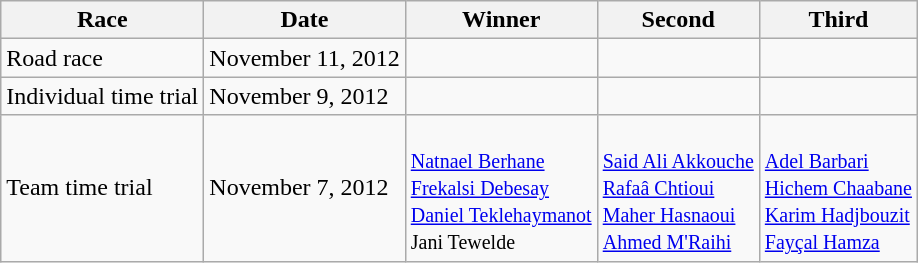<table class="wikitable">
<tr>
<th>Race</th>
<th>Date</th>
<th>Winner</th>
<th>Second</th>
<th>Third</th>
</tr>
<tr>
<td>Road race</td>
<td>November 11, 2012</td>
<td></td>
<td></td>
<td></td>
</tr>
<tr>
<td>Individual time trial</td>
<td>November 9, 2012</td>
<td></td>
<td></td>
<td></td>
</tr>
<tr>
<td>Team time trial</td>
<td>November 7, 2012</td>
<td><br><small><a href='#'>Natnael Berhane</a><br><a href='#'>Frekalsi Debesay</a><br><a href='#'>Daniel Teklehaymanot</a><br>Jani Tewelde</small></td>
<td><br><small><a href='#'>Said Ali Akkouche</a><br><a href='#'>Rafaâ Chtioui</a><br><a href='#'>Maher Hasnaoui</a><br><a href='#'>Ahmed M'Raihi</a></small></td>
<td><br><small><a href='#'>Adel Barbari</a><br><a href='#'>Hichem Chaabane</a><br><a href='#'>Karim Hadjbouzit</a><br><a href='#'>Fayçal Hamza</a></small></td>
</tr>
</table>
